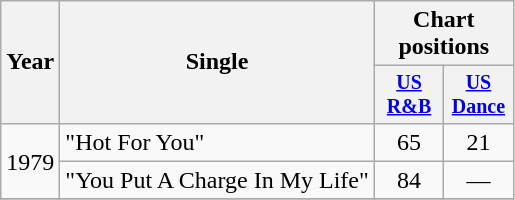<table class="wikitable" style="text-align:center;">
<tr>
<th rowspan="2">Year</th>
<th rowspan="2">Single</th>
<th colspan="2">Chart positions</th>
</tr>
<tr style="font-size:smaller;">
<th width="40"><a href='#'>US<br>R&B</a></th>
<th width="40"><a href='#'>US<br>Dance</a></th>
</tr>
<tr>
<td rowspan="2">1979</td>
<td align="left">"Hot For You"</td>
<td>65</td>
<td>21</td>
</tr>
<tr>
<td align="left">"You Put A Charge In My Life"</td>
<td>84</td>
<td>—</td>
</tr>
<tr>
</tr>
</table>
